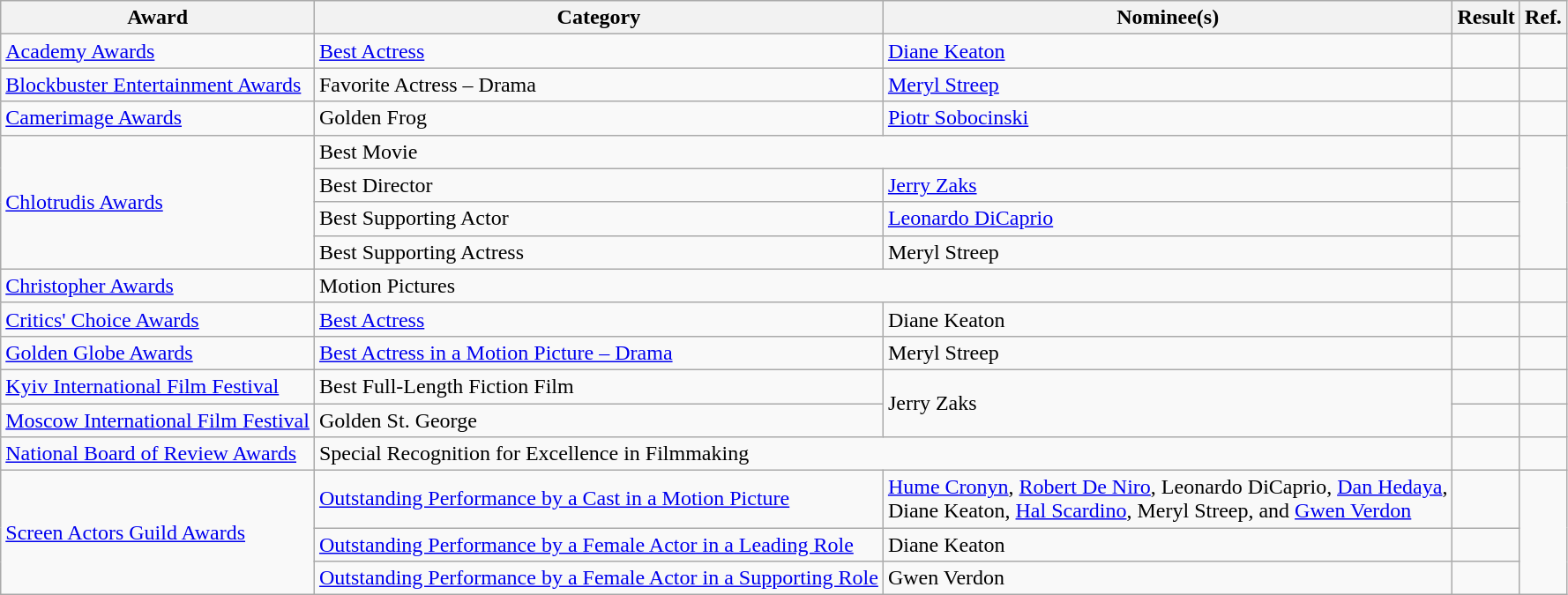<table class="wikitable plainrowheaders">
<tr>
<th>Award</th>
<th>Category</th>
<th>Nominee(s)</th>
<th>Result</th>
<th>Ref.</th>
</tr>
<tr>
<td><a href='#'>Academy Awards</a></td>
<td><a href='#'>Best Actress</a></td>
<td><a href='#'>Diane Keaton</a></td>
<td></td>
<td align="center"></td>
</tr>
<tr>
<td><a href='#'>Blockbuster Entertainment Awards</a></td>
<td>Favorite Actress – Drama</td>
<td><a href='#'>Meryl Streep</a></td>
<td></td>
<td align="center"></td>
</tr>
<tr>
<td><a href='#'>Camerimage Awards</a></td>
<td>Golden Frog</td>
<td><a href='#'>Piotr Sobocinski</a></td>
<td></td>
<td align="center"></td>
</tr>
<tr>
<td rowspan="4"><a href='#'>Chlotrudis Awards</a></td>
<td colspan="2">Best Movie</td>
<td></td>
<td align="center" rowspan="4"></td>
</tr>
<tr>
<td>Best Director</td>
<td><a href='#'>Jerry Zaks</a></td>
<td></td>
</tr>
<tr>
<td>Best Supporting Actor</td>
<td><a href='#'>Leonardo DiCaprio</a></td>
<td></td>
</tr>
<tr>
<td>Best Supporting Actress</td>
<td>Meryl Streep</td>
<td></td>
</tr>
<tr>
<td><a href='#'>Christopher Awards</a></td>
<td colspan="2">Motion Pictures</td>
<td></td>
<td align="center"></td>
</tr>
<tr>
<td><a href='#'>Critics' Choice Awards</a></td>
<td><a href='#'>Best Actress</a></td>
<td>Diane Keaton</td>
<td></td>
<td align="center"></td>
</tr>
<tr>
<td><a href='#'>Golden Globe Awards</a></td>
<td><a href='#'>Best Actress in a Motion Picture – Drama</a></td>
<td>Meryl Streep</td>
<td></td>
<td align="center"></td>
</tr>
<tr>
<td><a href='#'>Kyiv International Film Festival</a></td>
<td>Best Full-Length Fiction Film</td>
<td rowspan="2">Jerry Zaks</td>
<td></td>
<td align="center"></td>
</tr>
<tr>
<td><a href='#'>Moscow International Film Festival</a></td>
<td>Golden St. George</td>
<td></td>
<td align="center"></td>
</tr>
<tr>
<td><a href='#'>National Board of Review Awards</a></td>
<td colspan="2">Special Recognition for Excellence in Filmmaking</td>
<td></td>
<td align="center"></td>
</tr>
<tr>
<td rowspan="3"><a href='#'>Screen Actors Guild Awards</a></td>
<td><a href='#'>Outstanding Performance by a Cast in a Motion Picture</a></td>
<td><a href='#'>Hume Cronyn</a>, <a href='#'>Robert De Niro</a>, Leonardo DiCaprio, <a href='#'>Dan Hedaya</a>, <br> Diane Keaton, <a href='#'>Hal Scardino</a>, Meryl Streep, and <a href='#'>Gwen Verdon</a></td>
<td></td>
<td align="center" rowspan="3"></td>
</tr>
<tr>
<td><a href='#'>Outstanding Performance by a Female Actor in a Leading Role</a></td>
<td>Diane Keaton</td>
<td></td>
</tr>
<tr>
<td><a href='#'>Outstanding Performance by a Female Actor in a Supporting Role</a></td>
<td>Gwen Verdon</td>
<td></td>
</tr>
</table>
